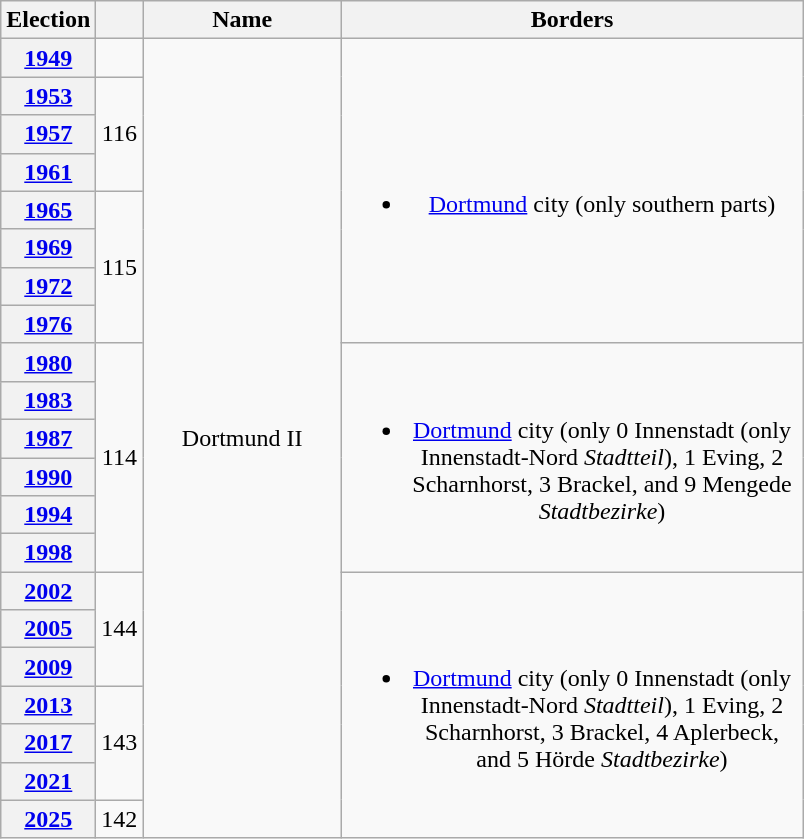<table class=wikitable style="text-align:center">
<tr>
<th>Election</th>
<th></th>
<th width=125px>Name</th>
<th width=300px>Borders</th>
</tr>
<tr>
<th><a href='#'>1949</a></th>
<td></td>
<td rowspan=21>Dortmund II</td>
<td rowspan=8><br><ul><li><a href='#'>Dortmund</a> city (only southern parts)</li></ul></td>
</tr>
<tr>
<th><a href='#'>1953</a></th>
<td rowspan=3>116</td>
</tr>
<tr>
<th><a href='#'>1957</a></th>
</tr>
<tr>
<th><a href='#'>1961</a></th>
</tr>
<tr>
<th><a href='#'>1965</a></th>
<td rowspan=4>115</td>
</tr>
<tr>
<th><a href='#'>1969</a></th>
</tr>
<tr>
<th><a href='#'>1972</a></th>
</tr>
<tr>
<th><a href='#'>1976</a></th>
</tr>
<tr>
<th><a href='#'>1980</a></th>
<td rowspan=6>114</td>
<td rowspan=6><br><ul><li><a href='#'>Dortmund</a> city (only 0 Innenstadt (only Innenstadt-Nord <em>Stadtteil</em>), 1 Eving, 2 Scharnhorst, 3 Brackel, and 9 Mengede <em>Stadtbezirke</em>)</li></ul></td>
</tr>
<tr>
<th><a href='#'>1983</a></th>
</tr>
<tr>
<th><a href='#'>1987</a></th>
</tr>
<tr>
<th><a href='#'>1990</a></th>
</tr>
<tr>
<th><a href='#'>1994</a></th>
</tr>
<tr>
<th><a href='#'>1998</a></th>
</tr>
<tr>
<th><a href='#'>2002</a></th>
<td rowspan=3>144</td>
<td rowspan=7><br><ul><li><a href='#'>Dortmund</a> city (only 0 Innenstadt (only Innenstadt-Nord <em>Stadtteil</em>), 1 Eving, 2 Scharnhorst, 3 Brackel, 4 Aplerbeck, and 5 Hörde <em>Stadtbezirke</em>)</li></ul></td>
</tr>
<tr>
<th><a href='#'>2005</a></th>
</tr>
<tr>
<th><a href='#'>2009</a></th>
</tr>
<tr>
<th><a href='#'>2013</a></th>
<td rowspan=3>143</td>
</tr>
<tr>
<th><a href='#'>2017</a></th>
</tr>
<tr>
<th><a href='#'>2021</a></th>
</tr>
<tr>
<th><a href='#'>2025</a></th>
<td>142</td>
</tr>
</table>
